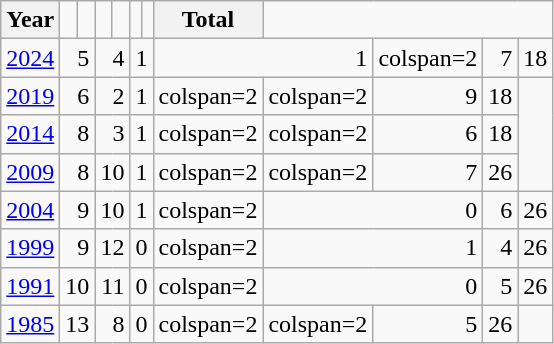<table class="wikitable" style="text-align:right; padding-left:1em">
<tr>
<th align="left">Year</th>
<td></td>
<td></td>
<td></td>
<td></td>
<td></td>
<td></td>
<th align="left">Total</th>
</tr>
<tr>
<td align=left><a href='#'>2024</a></td>
<td colspan=2>5</td>
<td colspan=2>4</td>
<td colspan=2>1</td>
<td colspan=2>1</td>
<td>colspan=2 </td>
<td colspan=2>7</td>
<td>18</td>
</tr>
<tr>
<td align=left><a href='#'>2019</a></td>
<td colspan=2>6</td>
<td colspan=2>2</td>
<td colspan=2>1</td>
<td>colspan=2 </td>
<td>colspan=2 </td>
<td colspan=2>9</td>
<td>18</td>
</tr>
<tr>
<td align=left><a href='#'>2014</a></td>
<td colspan=2>8</td>
<td colspan=2>3</td>
<td colspan=2>1</td>
<td>colspan=2 </td>
<td>colspan=2 </td>
<td colspan=2>6</td>
<td>18</td>
</tr>
<tr>
<td align=left><a href='#'>2009</a></td>
<td colspan=2>8</td>
<td colspan=2>10</td>
<td colspan=2>1</td>
<td>colspan=2 </td>
<td>colspan=2 </td>
<td colspan=2>7</td>
<td>26</td>
</tr>
<tr>
<td align=left><a href='#'>2004</a></td>
<td colspan=2>9</td>
<td colspan=2>10</td>
<td colspan=2>1</td>
<td>colspan=2 </td>
<td colspan=2>0</td>
<td colspan=2>6</td>
<td>26</td>
</tr>
<tr>
<td align=left><a href='#'>1999</a></td>
<td colspan=2>9</td>
<td colspan=2>12</td>
<td colspan=2>0</td>
<td>colspan=2 </td>
<td colspan=2>1</td>
<td colspan=2>4</td>
<td>26</td>
</tr>
<tr>
<td align=left><a href='#'>1991</a></td>
<td colspan=2>10</td>
<td colspan=2>11</td>
<td colspan=2>0</td>
<td>colspan=2 </td>
<td colspan=2>0</td>
<td colspan=2>5</td>
<td>26</td>
</tr>
<tr>
<td align=left><a href='#'>1985</a></td>
<td colspan=2>13</td>
<td colspan=2>8</td>
<td colspan=2>0</td>
<td>colspan=2 </td>
<td>colspan=2 </td>
<td colspan=2>5</td>
<td>26</td>
</tr>
</table>
